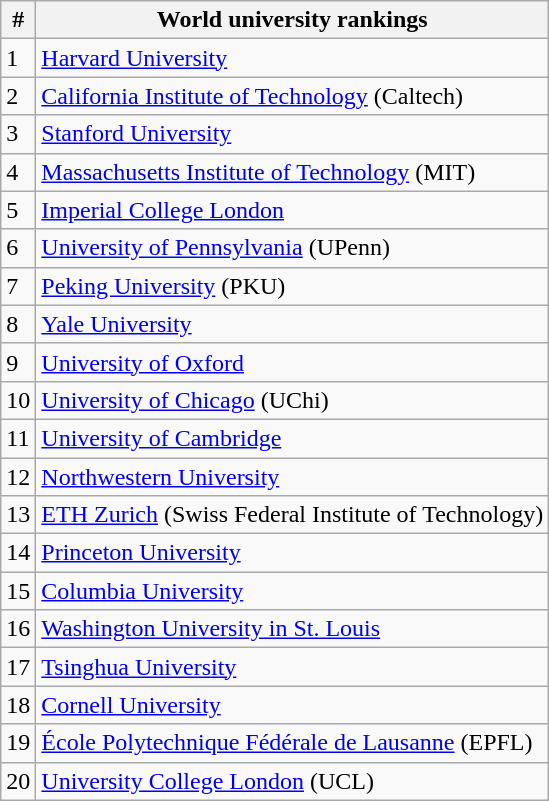<table class="wikitable">
<tr>
<th>#</th>
<th>World university rankings</th>
</tr>
<tr>
<td>1</td>
<td> <a href='#'>Harvard University</a></td>
</tr>
<tr>
<td>2</td>
<td> <a href='#'>California Institute of Technology</a> (Caltech)</td>
</tr>
<tr>
<td>3</td>
<td> <a href='#'>Stanford University</a></td>
</tr>
<tr>
<td>4</td>
<td> <a href='#'>Massachusetts Institute of Technology</a> (MIT)</td>
</tr>
<tr>
<td>5</td>
<td> <a href='#'>Imperial College London</a></td>
</tr>
<tr>
<td>6</td>
<td> <a href='#'>University of Pennsylvania</a> (UPenn)</td>
</tr>
<tr>
<td>7</td>
<td> <a href='#'>Peking University</a> (PKU)</td>
</tr>
<tr>
<td>8</td>
<td> <a href='#'>Yale University</a></td>
</tr>
<tr>
<td>9</td>
<td> <a href='#'>University of Oxford</a></td>
</tr>
<tr>
<td>10</td>
<td> <a href='#'>University of Chicago</a> (UChi)</td>
</tr>
<tr>
<td>11</td>
<td> <a href='#'>University of Cambridge</a></td>
</tr>
<tr>
<td>12</td>
<td> <a href='#'>Northwestern University</a></td>
</tr>
<tr>
<td>13</td>
<td> <a href='#'>ETH Zurich</a> (Swiss Federal Institute of Technology)</td>
</tr>
<tr>
<td>14</td>
<td> <a href='#'>Princeton University</a></td>
</tr>
<tr>
<td>15</td>
<td> <a href='#'>Columbia University</a></td>
</tr>
<tr>
<td>16</td>
<td> <a href='#'>Washington University in St. Louis</a></td>
</tr>
<tr>
<td>17</td>
<td> <a href='#'>Tsinghua University</a></td>
</tr>
<tr>
<td>18</td>
<td> <a href='#'>Cornell University</a></td>
</tr>
<tr>
<td>19</td>
<td> <a href='#'>École Polytechnique Fédérale de Lausanne</a> (EPFL)</td>
</tr>
<tr>
<td>20</td>
<td> <a href='#'>University College London</a> (UCL)</td>
</tr>
</table>
